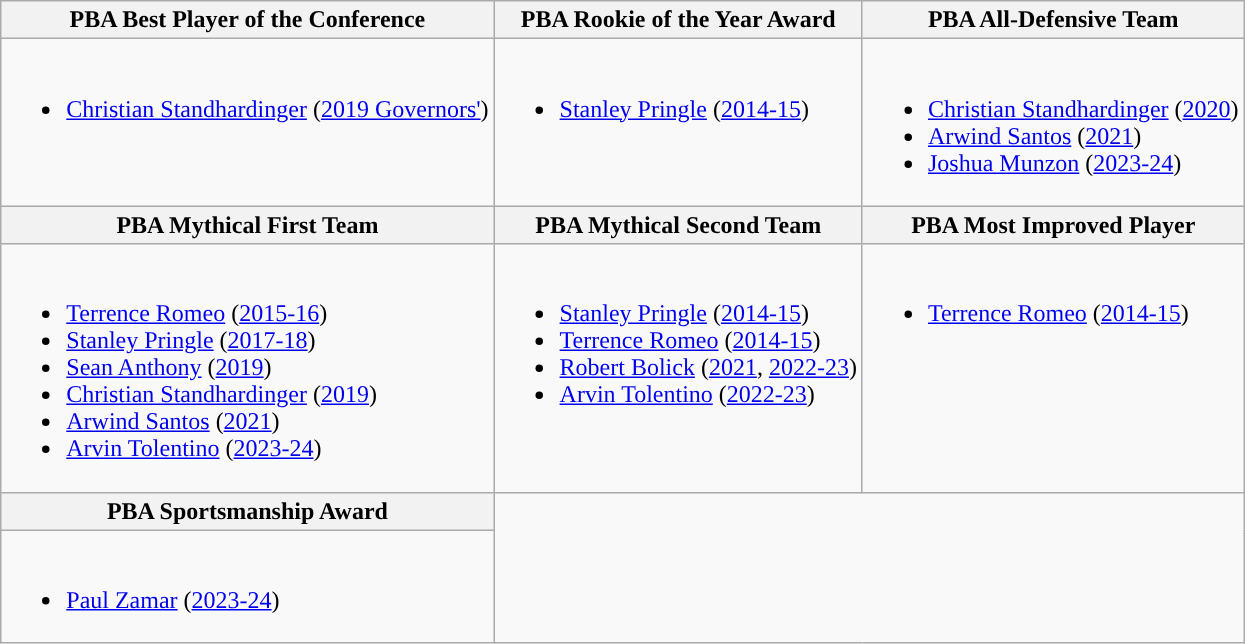<table class=wikitable>
<tr>
<th>PBA Best Player of the Conference</th>
<th>PBA Rookie of the Year Award</th>
<th>PBA All-Defensive Team</th>
</tr>
<tr>
<td valign="top"><br><ul><li><a href='#'>Christian Standhardinger</a> (<a href='#'>2019 Governors'</a>)</li></ul></td>
<td valign="top"><br><ul><li><a href='#'>Stanley Pringle</a> (<a href='#'>2014-15</a>)</li></ul></td>
<td valign="top"><br><ul><li><a href='#'>Christian Standhardinger</a> (<a href='#'>2020</a>)</li><li><a href='#'>Arwind Santos</a> (<a href='#'>2021</a>)</li><li><a href='#'>Joshua Munzon</a> (<a href='#'>2023-24</a>)</li></ul></td>
</tr>
<tr>
<th>PBA Mythical First Team</th>
<th>PBA Mythical Second Team</th>
<th>PBA Most Improved Player</th>
</tr>
<tr>
<td valign="top"><br><ul><li><a href='#'>Terrence Romeo</a> (<a href='#'>2015-16</a>)</li><li><a href='#'>Stanley Pringle</a> (<a href='#'>2017-18</a>)</li><li><a href='#'>Sean Anthony</a> (<a href='#'>2019</a>)</li><li><a href='#'>Christian Standhardinger</a> (<a href='#'>2019</a>)</li><li><a href='#'>Arwind Santos</a> (<a href='#'>2021</a>)</li><li><a href='#'>Arvin Tolentino</a> (<a href='#'>2023-24</a>)</li></ul></td>
<td valign="top"><br><ul><li><a href='#'>Stanley Pringle</a> (<a href='#'>2014-15</a>)</li><li><a href='#'>Terrence Romeo</a> (<a href='#'>2014-15</a>)</li><li><a href='#'>Robert Bolick</a> (<a href='#'>2021</a>, <a href='#'>2022-23</a>)</li><li><a href='#'>Arvin Tolentino</a> (<a href='#'>2022-23</a>)</li></ul></td>
<td valign="top"><br><ul><li><a href='#'>Terrence Romeo</a> (<a href='#'>2014-15</a>)</li></ul></td>
</tr>
<tr>
<th>PBA Sportsmanship Award</th>
</tr>
<tr>
<td valign="top"><br><ul><li><a href='#'>Paul Zamar</a> (<a href='#'>2023-24</a>)</li></ul></td>
</tr>
</table>
